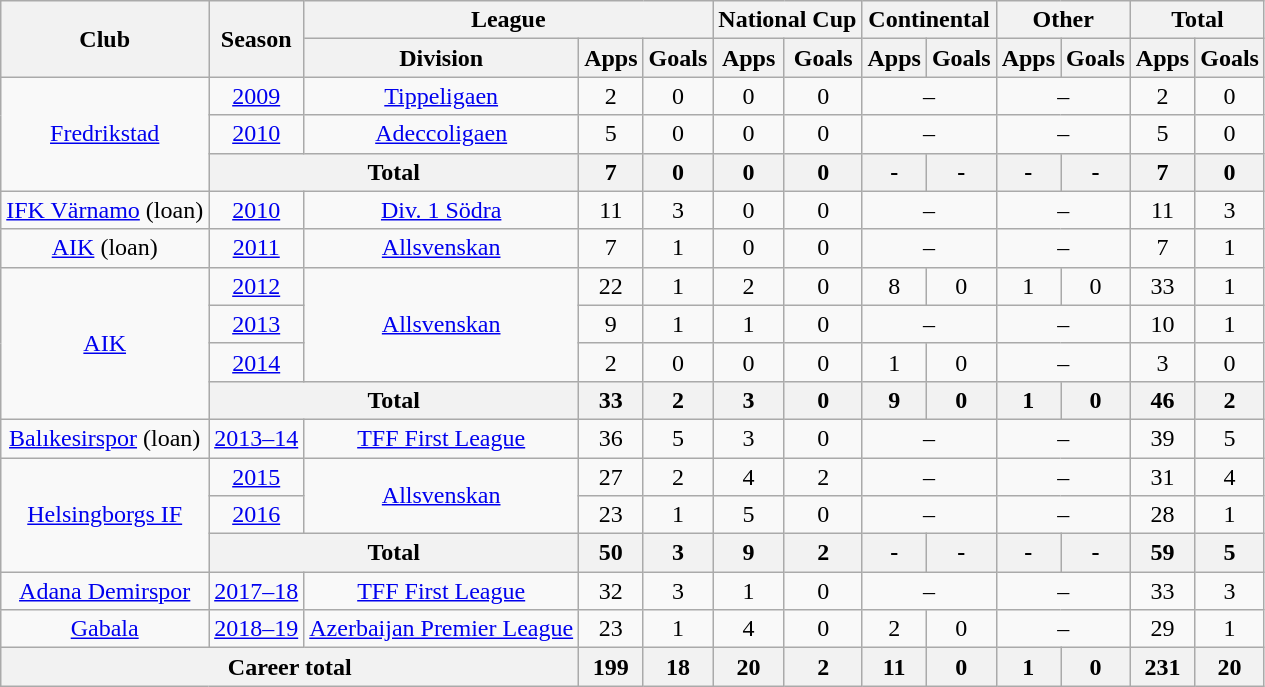<table class="wikitable" style="text-align: center;">
<tr>
<th rowspan="2">Club</th>
<th rowspan="2">Season</th>
<th colspan="3">League</th>
<th colspan="2">National Cup</th>
<th colspan="2">Continental</th>
<th colspan="2">Other</th>
<th colspan="2">Total</th>
</tr>
<tr>
<th>Division</th>
<th>Apps</th>
<th>Goals</th>
<th>Apps</th>
<th>Goals</th>
<th>Apps</th>
<th>Goals</th>
<th>Apps</th>
<th>Goals</th>
<th>Apps</th>
<th>Goals</th>
</tr>
<tr>
<td rowspan="3"><a href='#'>Fredrikstad</a></td>
<td><a href='#'>2009</a></td>
<td><a href='#'>Tippeligaen</a></td>
<td>2</td>
<td>0</td>
<td>0</td>
<td>0</td>
<td colspan="2">–</td>
<td colspan="2">–</td>
<td>2</td>
<td>0</td>
</tr>
<tr>
<td><a href='#'>2010</a></td>
<td><a href='#'>Adeccoligaen</a></td>
<td>5</td>
<td>0</td>
<td>0</td>
<td>0</td>
<td colspan="2">–</td>
<td colspan="2">–</td>
<td>5</td>
<td>0</td>
</tr>
<tr>
<th colspan="2">Total</th>
<th>7</th>
<th>0</th>
<th>0</th>
<th>0</th>
<th>-</th>
<th>-</th>
<th>-</th>
<th>-</th>
<th>7</th>
<th>0</th>
</tr>
<tr>
<td><a href='#'>IFK Värnamo</a> (loan)</td>
<td><a href='#'>2010</a></td>
<td><a href='#'>Div. 1 Södra</a></td>
<td>11</td>
<td>3</td>
<td>0</td>
<td>0</td>
<td colspan="2">–</td>
<td colspan="2">–</td>
<td>11</td>
<td>3</td>
</tr>
<tr>
<td><a href='#'>AIK</a> (loan)</td>
<td><a href='#'>2011</a></td>
<td><a href='#'>Allsvenskan</a></td>
<td>7</td>
<td>1</td>
<td>0</td>
<td>0</td>
<td colspan="2">–</td>
<td colspan="2">–</td>
<td>7</td>
<td>1</td>
</tr>
<tr>
<td rowspan="4"><a href='#'>AIK</a></td>
<td><a href='#'>2012</a></td>
<td rowspan="3"><a href='#'>Allsvenskan</a></td>
<td>22</td>
<td>1</td>
<td>2</td>
<td>0</td>
<td>8</td>
<td>0</td>
<td>1</td>
<td>0</td>
<td>33</td>
<td>1</td>
</tr>
<tr>
<td><a href='#'>2013</a></td>
<td>9</td>
<td>1</td>
<td>1</td>
<td>0</td>
<td colspan="2">–</td>
<td colspan="2">–</td>
<td>10</td>
<td>1</td>
</tr>
<tr>
<td><a href='#'>2014</a></td>
<td>2</td>
<td>0</td>
<td>0</td>
<td>0</td>
<td>1</td>
<td>0</td>
<td colspan="2">–</td>
<td>3</td>
<td>0</td>
</tr>
<tr>
<th colspan="2">Total</th>
<th>33</th>
<th>2</th>
<th>3</th>
<th>0</th>
<th>9</th>
<th>0</th>
<th>1</th>
<th>0</th>
<th>46</th>
<th>2</th>
</tr>
<tr>
<td><a href='#'>Balıkesirspor</a> (loan)</td>
<td><a href='#'>2013–14</a></td>
<td><a href='#'>TFF First League</a></td>
<td>36</td>
<td>5</td>
<td>3</td>
<td>0</td>
<td colspan="2">–</td>
<td colspan="2">–</td>
<td>39</td>
<td>5</td>
</tr>
<tr>
<td rowspan="3"><a href='#'>Helsingborgs IF</a></td>
<td><a href='#'>2015</a></td>
<td rowspan="2"><a href='#'>Allsvenskan</a></td>
<td>27</td>
<td>2</td>
<td>4</td>
<td>2</td>
<td colspan="2">–</td>
<td colspan="2">–</td>
<td>31</td>
<td>4</td>
</tr>
<tr>
<td><a href='#'>2016</a></td>
<td>23</td>
<td>1</td>
<td>5</td>
<td>0</td>
<td colspan="2">–</td>
<td colspan="2">–</td>
<td>28</td>
<td>1</td>
</tr>
<tr>
<th colspan="2">Total</th>
<th>50</th>
<th>3</th>
<th>9</th>
<th>2</th>
<th>-</th>
<th>-</th>
<th>-</th>
<th>-</th>
<th>59</th>
<th>5</th>
</tr>
<tr>
<td><a href='#'>Adana Demirspor</a></td>
<td><a href='#'>2017–18</a></td>
<td><a href='#'>TFF First League</a></td>
<td>32</td>
<td>3</td>
<td>1</td>
<td>0</td>
<td colspan="2">–</td>
<td colspan="2">–</td>
<td>33</td>
<td>3</td>
</tr>
<tr>
<td><a href='#'>Gabala</a></td>
<td><a href='#'>2018–19</a></td>
<td><a href='#'>Azerbaijan Premier League</a></td>
<td>23</td>
<td>1</td>
<td>4</td>
<td>0</td>
<td>2</td>
<td>0</td>
<td colspan="2">–</td>
<td>29</td>
<td>1</td>
</tr>
<tr>
<th colspan="3">Career total</th>
<th>199</th>
<th>18</th>
<th>20</th>
<th>2</th>
<th>11</th>
<th>0</th>
<th>1</th>
<th>0</th>
<th>231</th>
<th>20</th>
</tr>
</table>
